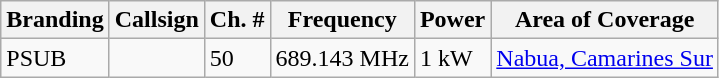<table class="wikitable sortable">
<tr>
<th>Branding</th>
<th>Callsign</th>
<th>Ch. #</th>
<th>Frequency</th>
<th>Power</th>
<th class="unsortable">Area of Coverage</th>
</tr>
<tr>
<td>PSUB</td>
<td></td>
<td>50</td>
<td>689.143 MHz</td>
<td>1 kW</td>
<td><a href='#'>Nabua, Camarines Sur</a></td>
</tr>
</table>
